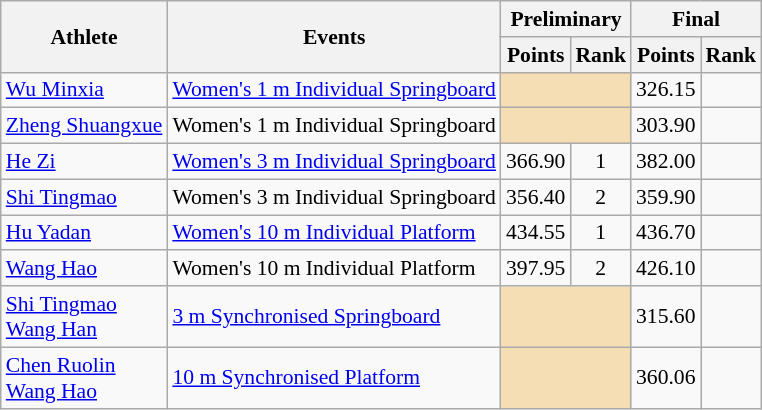<table class=wikitable style="font-size:90%">
<tr>
<th rowspan=2>Athlete</th>
<th rowspan=2>Events</th>
<th colspan=2>Preliminary</th>
<th colspan=2>Final</th>
</tr>
<tr>
<th>Points</th>
<th>Rank</th>
<th>Points</th>
<th>Rank</th>
</tr>
<tr>
<td><a href='#'>Wu Minxia</a></td>
<td><a href='#'>Women's 1 m Individual Springboard</a></td>
<td colspan="2" style="background:wheat;"></td>
<td align=center>326.15</td>
<td align=center></td>
</tr>
<tr>
<td><a href='#'>Zheng Shuangxue</a></td>
<td>Women's 1 m Individual Springboard</td>
<td colspan="2" style="background:wheat;"></td>
<td align=center>303.90</td>
<td align=center></td>
</tr>
<tr>
<td><a href='#'>He Zi</a></td>
<td><a href='#'>Women's 3 m Individual Springboard</a></td>
<td align=center>366.90</td>
<td align=center>1</td>
<td align=center>382.00</td>
<td align=center></td>
</tr>
<tr>
<td><a href='#'>Shi Tingmao</a></td>
<td>Women's 3 m Individual Springboard</td>
<td align=center>356.40</td>
<td align=center>2</td>
<td align=center>359.90</td>
<td align=center></td>
</tr>
<tr>
<td><a href='#'>Hu Yadan</a></td>
<td><a href='#'>Women's 10 m Individual Platform</a></td>
<td align=center>434.55</td>
<td align=center>1</td>
<td align=center>436.70</td>
<td align=center></td>
</tr>
<tr>
<td><a href='#'>Wang Hao</a></td>
<td>Women's 10 m Individual Platform</td>
<td align=center>397.95</td>
<td align=center>2</td>
<td align=center>426.10</td>
<td align=center></td>
</tr>
<tr>
<td><a href='#'>Shi Tingmao</a><br><a href='#'>Wang Han</a></td>
<td><a href='#'>3 m Synchronised Springboard</a></td>
<td colspan="2" style="background:wheat;"></td>
<td align=center>315.60</td>
<td align=center></td>
</tr>
<tr>
<td><a href='#'>Chen Ruolin</a> <br><a href='#'>Wang Hao</a></td>
<td><a href='#'>10 m Synchronised Platform</a></td>
<td colspan="2" style="background:wheat;"></td>
<td align=center>360.06</td>
<td align=center></td>
</tr>
</table>
